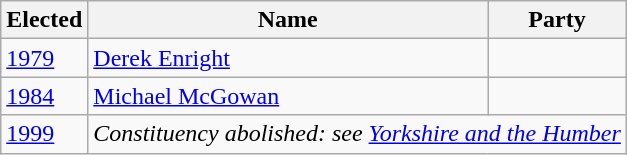<table class="wikitable">
<tr>
<th>Elected</th>
<th>Name</th>
<th colspan=2>Party</th>
</tr>
<tr>
<td><a href='#'>1979</a></td>
<td><a href='#'>Derek Enright</a></td>
<td></td>
</tr>
<tr>
<td><a href='#'>1984</a></td>
<td><a href='#'>Michael McGowan</a></td>
<td></td>
</tr>
<tr>
<td><a href='#'>1999</a></td>
<td colspan="3"><em>Constituency abolished: see <a href='#'>Yorkshire and the Humber</a></em></td>
</tr>
</table>
